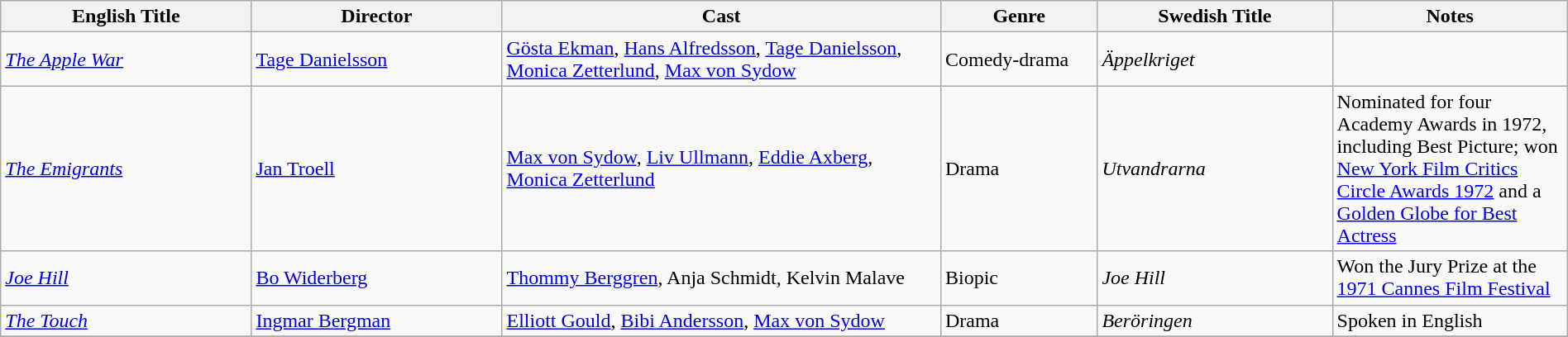<table class="wikitable" style="width:100%;">
<tr>
<th style="width:16%;">English Title</th>
<th style="width:16%;">Director</th>
<th style="width:28%;">Cast</th>
<th style="width:10%;">Genre</th>
<th style="width:15%;">Swedish Title</th>
<th style="width:15%;">Notes</th>
</tr>
<tr>
<td><em><a href='#'>The Apple War</a></em></td>
<td><a href='#'>Tage Danielsson</a></td>
<td><a href='#'>Gösta Ekman</a>, <a href='#'>Hans Alfredsson</a>, <a href='#'>Tage Danielsson</a>, <a href='#'>Monica Zetterlund</a>, <a href='#'>Max von Sydow</a></td>
<td>Comedy-drama</td>
<td><em>Äppelkriget</em></td>
<td></td>
</tr>
<tr>
<td><em><a href='#'>The Emigrants</a></em></td>
<td><a href='#'>Jan Troell</a></td>
<td><a href='#'>Max von Sydow</a>, <a href='#'>Liv Ullmann</a>, <a href='#'>Eddie Axberg</a>, <a href='#'>Monica Zetterlund</a></td>
<td>Drama</td>
<td><em>Utvandrarna</em></td>
<td>Nominated for four Academy Awards in 1972, including Best Picture; won <a href='#'>New York Film Critics Circle Awards 1972</a> and a <a href='#'>Golden Globe for Best Actress</a></td>
</tr>
<tr>
<td><em><a href='#'>Joe Hill</a></em></td>
<td><a href='#'>Bo Widerberg</a></td>
<td><a href='#'>Thommy Berggren</a>, Anja Schmidt, Kelvin Malave</td>
<td>Biopic</td>
<td><em>Joe Hill</em></td>
<td>Won the Jury Prize at the <a href='#'>1971 Cannes Film Festival</a></td>
</tr>
<tr>
<td><em><a href='#'>The Touch</a></em></td>
<td><a href='#'>Ingmar Bergman</a></td>
<td><a href='#'>Elliott Gould</a>, <a href='#'>Bibi Andersson</a>, <a href='#'>Max von Sydow</a></td>
<td>Drama</td>
<td><em>Beröringen</em></td>
<td>Spoken in English</td>
</tr>
<tr>
</tr>
</table>
